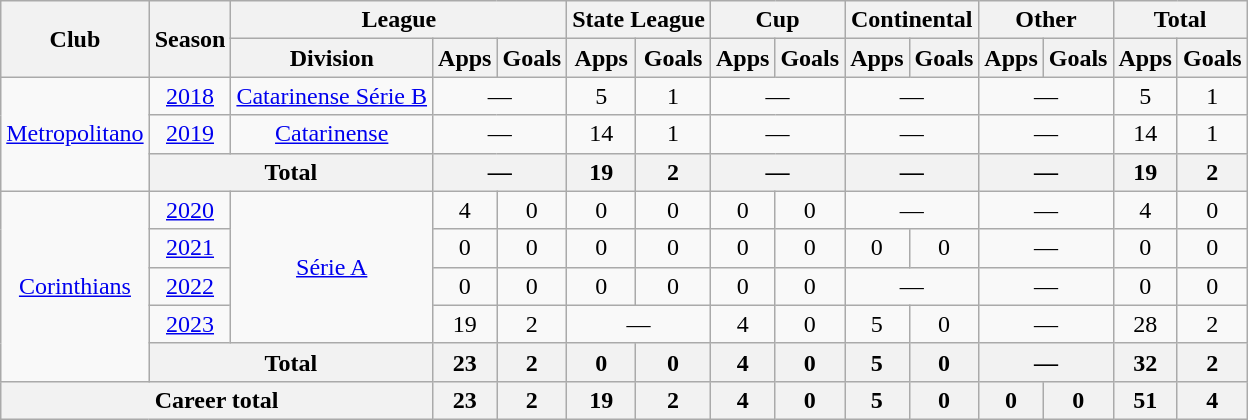<table class="wikitable" style="text-align: center">
<tr>
<th rowspan="2">Club</th>
<th rowspan="2">Season</th>
<th colspan="3">League</th>
<th colspan="2">State League</th>
<th colspan="2">Cup</th>
<th colspan="2">Continental</th>
<th colspan="2">Other</th>
<th colspan="2">Total</th>
</tr>
<tr>
<th>Division</th>
<th>Apps</th>
<th>Goals</th>
<th>Apps</th>
<th>Goals</th>
<th>Apps</th>
<th>Goals</th>
<th>Apps</th>
<th>Goals</th>
<th>Apps</th>
<th>Goals</th>
<th>Apps</th>
<th>Goals</th>
</tr>
<tr>
<td rowspan=3><a href='#'>Metropolitano</a></td>
<td><a href='#'>2018</a></td>
<td><a href='#'>Catarinense Série B</a></td>
<td colspan=2>—</td>
<td>5</td>
<td>1</td>
<td colspan=2>—</td>
<td colspan=2>—</td>
<td colspan=2>—</td>
<td>5</td>
<td>1</td>
</tr>
<tr>
<td><a href='#'>2019</a></td>
<td><a href='#'>Catarinense</a></td>
<td colspan=2>—</td>
<td>14</td>
<td>1</td>
<td colspan=2>—</td>
<td colspan=2>—</td>
<td colspan=2>—</td>
<td>14</td>
<td>1</td>
</tr>
<tr>
<th colspan=2>Total</th>
<th colspan=2>—</th>
<th>19</th>
<th>2</th>
<th colspan=2>—</th>
<th colspan=2>—</th>
<th colspan=2>—</th>
<th>19</th>
<th>2</th>
</tr>
<tr>
<td rowspan=5><a href='#'>Corinthians</a></td>
<td><a href='#'>2020</a></td>
<td rowspan=4><a href='#'>Série A</a></td>
<td>4</td>
<td>0</td>
<td>0</td>
<td>0</td>
<td>0</td>
<td>0</td>
<td colspan=2>—</td>
<td colspan=2>—</td>
<td>4</td>
<td>0</td>
</tr>
<tr>
<td><a href='#'>2021</a></td>
<td>0</td>
<td>0</td>
<td>0</td>
<td>0</td>
<td>0</td>
<td>0</td>
<td>0</td>
<td>0</td>
<td colspan=2>—</td>
<td>0</td>
<td>0</td>
</tr>
<tr>
<td><a href='#'>2022</a></td>
<td>0</td>
<td>0</td>
<td>0</td>
<td>0</td>
<td>0</td>
<td>0</td>
<td colspan=2>—</td>
<td colspan=2>—</td>
<td>0</td>
<td>0</td>
</tr>
<tr>
<td><a href='#'>2023</a></td>
<td>19</td>
<td>2</td>
<td colspan=2>—</td>
<td>4</td>
<td>0</td>
<td>5</td>
<td>0</td>
<td colspan=2>—</td>
<td>28</td>
<td>2</td>
</tr>
<tr>
<th colspan=2>Total</th>
<th>23</th>
<th>2</th>
<th>0</th>
<th>0</th>
<th>4</th>
<th>0</th>
<th>5</th>
<th>0</th>
<th colspan=2>—</th>
<th>32</th>
<th>2</th>
</tr>
<tr>
<th colspan=3><strong>Career total</strong></th>
<th>23</th>
<th>2</th>
<th>19</th>
<th>2</th>
<th>4</th>
<th>0</th>
<th>5</th>
<th>0</th>
<th>0</th>
<th>0</th>
<th>51</th>
<th>4</th>
</tr>
</table>
